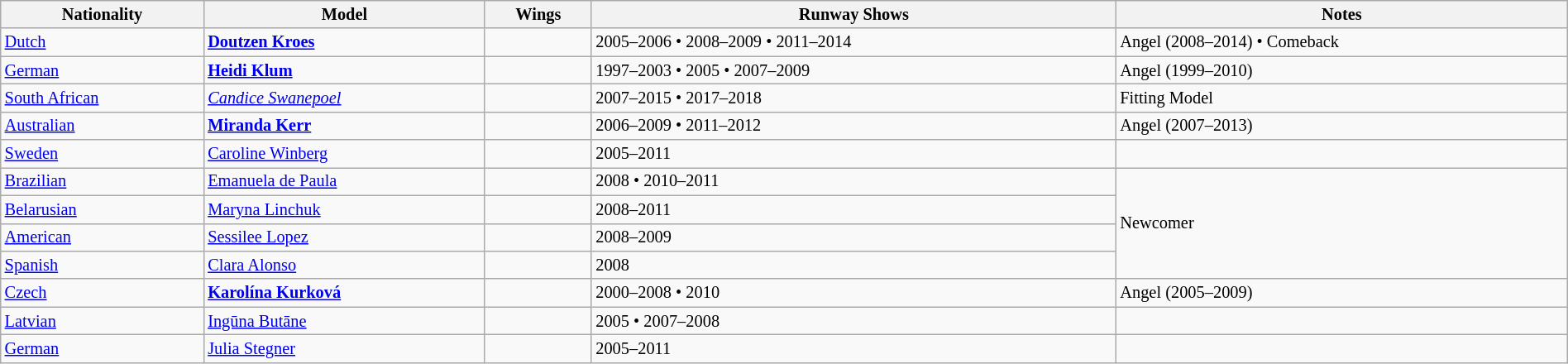<table class="sortable wikitable"  style="font-size:85%; width:100%;">
<tr>
<th style="text-align:center;">Nationality<br></th>
<th style="text-align:center;">Model<br></th>
<th style="text-align:center;">Wings<br></th>
<th style="text-align:center;">Runway Shows<br></th>
<th style="text-align:center;">Notes</th>
</tr>
<tr>
<td> <a href='#'>Dutch</a></td>
<td><strong><a href='#'>Doutzen Kroes</a></strong></td>
<td></td>
<td>2005–2006 • 2008–2009 • 2011–2014</td>
<td> Angel (2008–2014) • Comeback</td>
</tr>
<tr>
<td> <a href='#'>German</a></td>
<td><strong><a href='#'>Heidi Klum</a></strong></td>
<td></td>
<td>1997–2003 • 2005 • 2007–2009</td>
<td> Angel (1999–2010)</td>
</tr>
<tr>
<td> <a href='#'>South African</a></td>
<td><em><a href='#'>Candice Swanepoel</a></em></td>
<td></td>
<td>2007–2015 • 2017–2018</td>
<td>Fitting Model</td>
</tr>
<tr>
<td> <a href='#'>Australian</a></td>
<td><strong><a href='#'>Miranda Kerr</a></strong></td>
<td align="center"></td>
<td>2006–2009 • 2011–2012</td>
<td> Angel (2007–2013)</td>
</tr>
<tr>
<td> <a href='#'>Sweden</a></td>
<td><a href='#'>Caroline Winberg</a></td>
<td></td>
<td>2005–2011</td>
<td></td>
</tr>
<tr>
<td> <a href='#'>Brazilian</a></td>
<td><a href='#'>Emanuela de Paula</a></td>
<td></td>
<td>2008 • 2010–2011</td>
<td rowspan="4">Newcomer</td>
</tr>
<tr>
<td> <a href='#'>Belarusian</a></td>
<td><a href='#'>Maryna Linchuk</a></td>
<td></td>
<td>2008–2011</td>
</tr>
<tr>
<td> <a href='#'>American</a></td>
<td><a href='#'>Sessilee Lopez</a></td>
<td></td>
<td>2008–2009</td>
</tr>
<tr>
<td> <a href='#'>Spanish</a></td>
<td><a href='#'>Clara Alonso</a></td>
<td></td>
<td>2008</td>
</tr>
<tr>
<td> <a href='#'>Czech</a></td>
<td><strong><a href='#'>Karolína Kurková</a></strong></td>
<td></td>
<td>2000–2008 • 2010</td>
<td> Angel (2005–2009)</td>
</tr>
<tr>
<td> <a href='#'>Latvian</a></td>
<td><a href='#'>Ingūna Butāne</a></td>
<td></td>
<td>2005 • 2007–2008</td>
<td></td>
</tr>
<tr>
<td> <a href='#'>German</a></td>
<td><a href='#'>Julia Stegner</a></td>
<td align="center"></td>
<td>2005–2011</td>
<td></td>
</tr>
</table>
